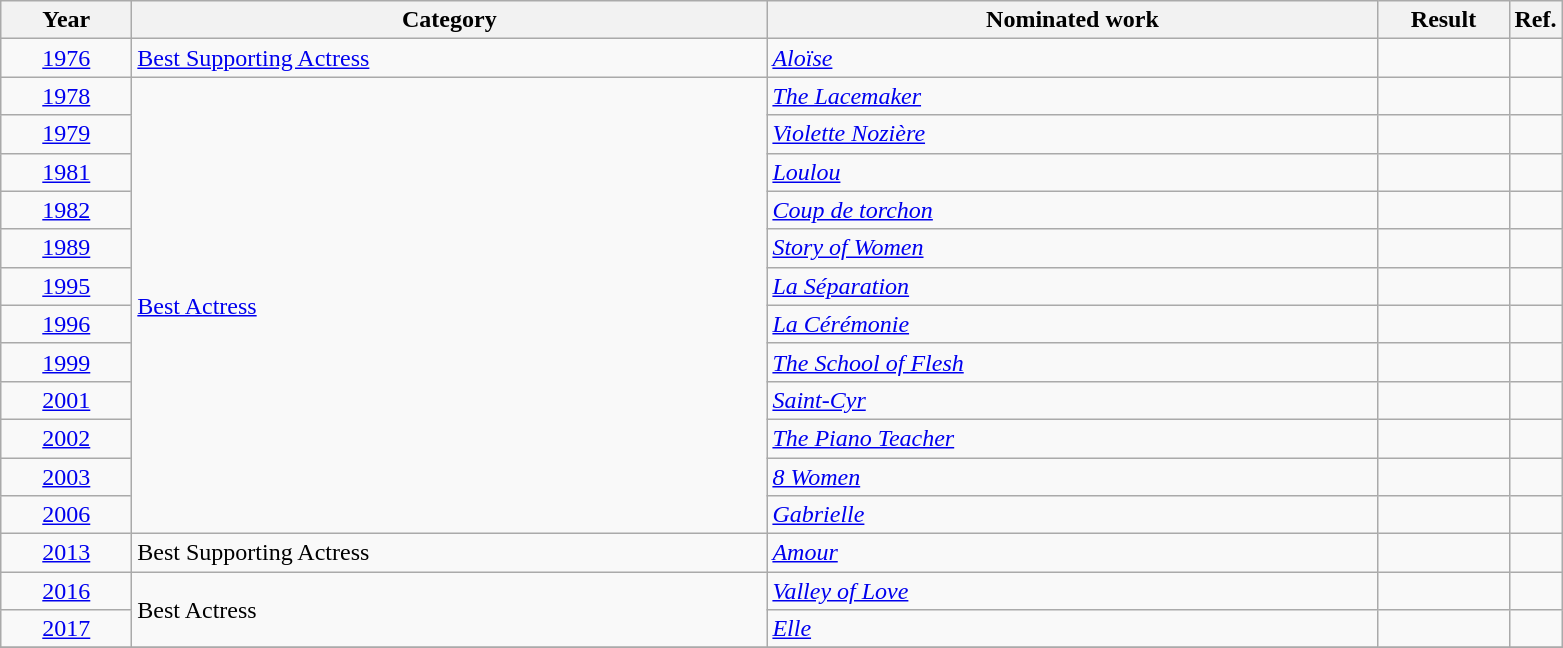<table class=wikitable>
<tr>
<th scope="col" style="width:5em;">Year</th>
<th scope="col" style="width:26em;">Category</th>
<th scope="col" style="width:25em;">Nominated work</th>
<th scope="col" style="width:5em;">Result</th>
<th>Ref.</th>
</tr>
<tr>
<td style="text-align:center;"><a href='#'>1976</a></td>
<td><a href='#'>Best Supporting Actress</a></td>
<td><em><a href='#'>Aloïse</a></em></td>
<td></td>
<td style="text-align:center;"></td>
</tr>
<tr>
<td style="text-align:center;"><a href='#'>1978</a></td>
<td rowspan="12"><a href='#'>Best Actress</a></td>
<td><em><a href='#'>The Lacemaker</a></em></td>
<td></td>
<td style="text-align:center;"></td>
</tr>
<tr>
<td style="text-align:center;"><a href='#'>1979</a></td>
<td><em><a href='#'>Violette Nozière</a></em></td>
<td></td>
<td style="text-align:center;"></td>
</tr>
<tr>
<td style="text-align:center;"><a href='#'>1981</a></td>
<td><em><a href='#'>Loulou</a></em></td>
<td></td>
<td style="text-align:center;"></td>
</tr>
<tr>
<td style="text-align:center;"><a href='#'>1982</a></td>
<td><em><a href='#'>Coup de torchon</a></em></td>
<td></td>
<td style="text-align:center;"></td>
</tr>
<tr>
<td style="text-align:center;"><a href='#'>1989</a></td>
<td><em><a href='#'>Story of Women</a></em></td>
<td></td>
<td style="text-align:center;"></td>
</tr>
<tr>
<td style="text-align:center;"><a href='#'>1995</a></td>
<td><em><a href='#'>La Séparation</a></em></td>
<td></td>
<td style="text-align:center;"></td>
</tr>
<tr>
<td style="text-align:center;"><a href='#'>1996</a></td>
<td><em><a href='#'>La Cérémonie</a></em></td>
<td></td>
<td style="text-align:center;"></td>
</tr>
<tr>
<td style="text-align:center;"><a href='#'>1999</a></td>
<td><em><a href='#'>The School of Flesh</a></em></td>
<td></td>
<td style="text-align:center;"></td>
</tr>
<tr>
<td style="text-align:center;"><a href='#'>2001</a></td>
<td><em><a href='#'>Saint-Cyr</a></em></td>
<td></td>
<td style="text-align:center;"></td>
</tr>
<tr>
<td style="text-align:center;"><a href='#'>2002</a></td>
<td><em><a href='#'>The Piano Teacher</a></em></td>
<td></td>
<td style="text-align:center;"></td>
</tr>
<tr>
<td style="text-align:center;"><a href='#'>2003</a></td>
<td><em><a href='#'>8 Women</a></em></td>
<td></td>
<td style="text-align:center;"></td>
</tr>
<tr>
<td style="text-align:center;"><a href='#'>2006</a></td>
<td><em><a href='#'>Gabrielle</a></em></td>
<td></td>
<td < style="text-align:center;"></td>
</tr>
<tr>
<td style="text-align:center;"><a href='#'>2013</a></td>
<td>Best Supporting Actress</td>
<td><em><a href='#'>Amour</a></em></td>
<td></td>
<td style="text-align:center;"></td>
</tr>
<tr>
<td style="text-align:center;"><a href='#'>2016</a></td>
<td rowspan=2>Best Actress</td>
<td><em><a href='#'>Valley of Love</a></em></td>
<td></td>
<td style="text-align:center;"></td>
</tr>
<tr>
<td style="text-align:center;"><a href='#'>2017</a></td>
<td><em><a href='#'>Elle</a></em></td>
<td></td>
<td style="text-align:center;"></td>
</tr>
<tr>
</tr>
</table>
